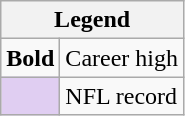<table class="wikitable">
<tr>
<th colspan="2">Legend</th>
</tr>
<tr>
<td><strong>Bold</strong></td>
<td>Career high</td>
</tr>
<tr>
<td style="background:#e0cef2;"></td>
<td>NFL record</td>
</tr>
</table>
